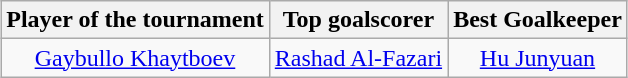<table class=wikitable style="text-align:center; margin:auto">
<tr>
<th>Player of the tournament</th>
<th>Top goalscorer</th>
<th>Best Goalkeeper</th>
</tr>
<tr>
<td> <a href='#'>Gaybullo Khaytboev</a></td>
<td> <a href='#'>Rashad Al-Fazari</a></td>
<td> <a href='#'>Hu Junyuan</a></td>
</tr>
</table>
